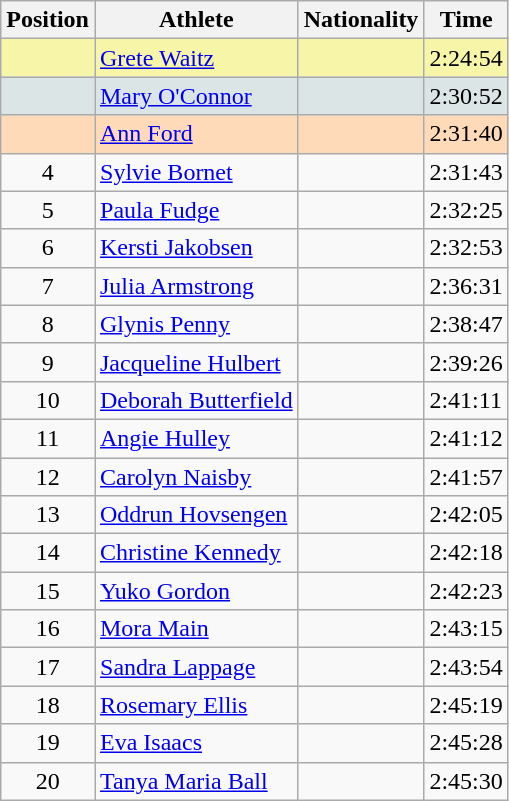<table class="wikitable sortable">
<tr>
<th>Position</th>
<th>Athlete</th>
<th>Nationality</th>
<th>Time</th>
</tr>
<tr bgcolor="#F7F6A8">
<td align=center></td>
<td><a href='#'>Grete Waitz</a></td>
<td></td>
<td>2:24:54</td>
</tr>
<tr bgcolor="#DCE5E5">
<td align=center></td>
<td><a href='#'>Mary O'Connor</a></td>
<td></td>
<td>2:30:52</td>
</tr>
<tr bgcolor="#FFDAB9">
<td align=center></td>
<td><a href='#'>Ann Ford</a></td>
<td></td>
<td>2:31:40</td>
</tr>
<tr>
<td align=center>4</td>
<td><a href='#'>Sylvie Bornet</a></td>
<td></td>
<td>2:31:43</td>
</tr>
<tr>
<td align=center>5</td>
<td><a href='#'>Paula Fudge</a></td>
<td></td>
<td>2:32:25</td>
</tr>
<tr>
<td align=center>6</td>
<td><a href='#'>Kersti Jakobsen</a></td>
<td></td>
<td>2:32:53</td>
</tr>
<tr>
<td align=center>7</td>
<td><a href='#'>Julia Armstrong</a></td>
<td></td>
<td>2:36:31</td>
</tr>
<tr>
<td align=center>8</td>
<td><a href='#'>Glynis Penny</a></td>
<td></td>
<td>2:38:47</td>
</tr>
<tr>
<td align=center>9</td>
<td><a href='#'>Jacqueline Hulbert</a></td>
<td></td>
<td>2:39:26</td>
</tr>
<tr>
<td align=center>10</td>
<td><a href='#'>Deborah Butterfield</a></td>
<td></td>
<td>2:41:11</td>
</tr>
<tr>
<td align=center>11</td>
<td><a href='#'>Angie Hulley</a></td>
<td></td>
<td>2:41:12</td>
</tr>
<tr>
<td align=center>12</td>
<td><a href='#'>Carolyn Naisby</a></td>
<td></td>
<td>2:41:57</td>
</tr>
<tr>
<td align=center>13</td>
<td><a href='#'>Oddrun Hovsengen</a></td>
<td></td>
<td>2:42:05</td>
</tr>
<tr>
<td align=center>14</td>
<td><a href='#'>Christine Kennedy</a></td>
<td></td>
<td>2:42:18</td>
</tr>
<tr>
<td align=center>15</td>
<td><a href='#'>Yuko Gordon</a></td>
<td></td>
<td>2:42:23</td>
</tr>
<tr>
<td align=center>16</td>
<td><a href='#'>Mora Main</a></td>
<td></td>
<td>2:43:15</td>
</tr>
<tr>
<td align=center>17</td>
<td><a href='#'>Sandra Lappage</a></td>
<td></td>
<td>2:43:54</td>
</tr>
<tr>
<td align=center>18</td>
<td><a href='#'>Rosemary Ellis</a></td>
<td></td>
<td>2:45:19</td>
</tr>
<tr>
<td align=center>19</td>
<td><a href='#'>Eva Isaacs</a></td>
<td></td>
<td>2:45:28</td>
</tr>
<tr>
<td align=center>20</td>
<td><a href='#'>Tanya Maria Ball</a></td>
<td></td>
<td>2:45:30</td>
</tr>
</table>
